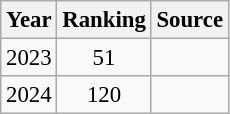<table class="wikitable" style="text-align:center; font-size: 95%;">
<tr>
<th>Year</th>
<th>Ranking</th>
<th>Source</th>
</tr>
<tr>
<td>2023</td>
<td>51</td>
<td></td>
</tr>
<tr>
<td>2024</td>
<td>120</td>
<td></td>
</tr>
</table>
